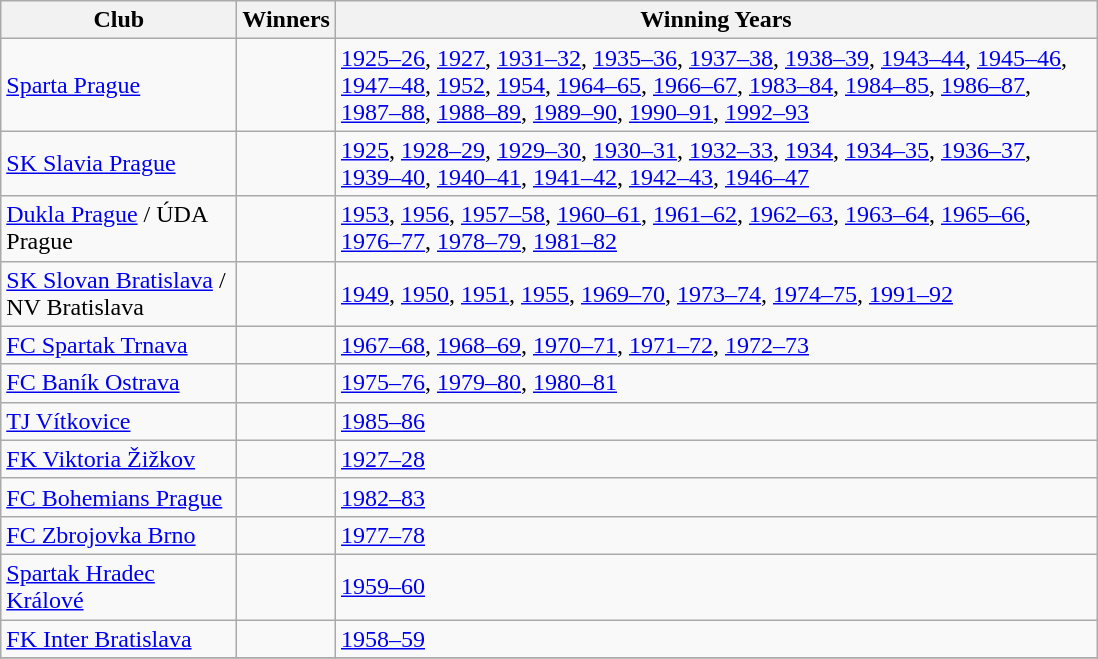<table class="wikitable">
<tr>
<th width=150px>Club</th>
<th width=40px>Winners</th>
<th width=500px>Winning Years</th>
</tr>
<tr>
<td><a href='#'>Sparta Prague</a></td>
<td></td>
<td><a href='#'>1925–26</a>, <a href='#'>1927</a>, <a href='#'>1931–32</a>, <a href='#'>1935–36</a>, <a href='#'>1937–38</a>, <a href='#'>1938–39</a>, <a href='#'>1943–44</a>, <a href='#'>1945–46</a>, <a href='#'>1947–48</a>, <a href='#'>1952</a>, <a href='#'>1954</a>, <a href='#'>1964–65</a>, <a href='#'>1966–67</a>, <a href='#'>1983–84</a>, <a href='#'>1984–85</a>, <a href='#'>1986–87</a>, <a href='#'>1987–88</a>, <a href='#'>1988–89</a>, <a href='#'>1989–90</a>, <a href='#'>1990–91</a>, <a href='#'>1992–93</a></td>
</tr>
<tr>
<td><a href='#'>SK Slavia Prague</a></td>
<td></td>
<td><a href='#'>1925</a>, <a href='#'>1928–29</a>, <a href='#'>1929–30</a>, <a href='#'>1930–31</a>, <a href='#'>1932–33</a>, <a href='#'>1934</a>, <a href='#'>1934–35</a>, <a href='#'>1936–37</a>, <a href='#'>1939–40</a>, <a href='#'>1940–41</a>, <a href='#'>1941–42</a>, <a href='#'>1942–43</a>, <a href='#'>1946–47</a></td>
</tr>
<tr>
<td><a href='#'>Dukla Prague</a> / ÚDA Prague</td>
<td></td>
<td><a href='#'>1953</a>, <a href='#'>1956</a>, <a href='#'>1957–58</a>, <a href='#'>1960–61</a>, <a href='#'>1961–62</a>, <a href='#'>1962–63</a>, <a href='#'>1963–64</a>, <a href='#'>1965–66</a>, <a href='#'>1976–77</a>, <a href='#'>1978–79</a>, <a href='#'>1981–82</a></td>
</tr>
<tr>
<td><a href='#'>SK Slovan Bratislava</a> / NV Bratislava</td>
<td></td>
<td><a href='#'>1949</a>, <a href='#'>1950</a>, <a href='#'>1951</a>, <a href='#'>1955</a>, <a href='#'>1969–70</a>, <a href='#'>1973–74</a>, <a href='#'>1974–75</a>, <a href='#'>1991–92</a></td>
</tr>
<tr>
<td><a href='#'>FC Spartak Trnava</a></td>
<td></td>
<td><a href='#'>1967–68</a>, <a href='#'>1968–69</a>, <a href='#'>1970–71</a>, <a href='#'>1971–72</a>, <a href='#'>1972–73</a></td>
</tr>
<tr>
<td><a href='#'>FC Baník Ostrava</a></td>
<td></td>
<td><a href='#'>1975–76</a>, <a href='#'>1979–80</a>, <a href='#'>1980–81</a></td>
</tr>
<tr>
<td><a href='#'>TJ Vítkovice</a></td>
<td></td>
<td><a href='#'>1985–86</a></td>
</tr>
<tr>
<td><a href='#'>FK Viktoria Žižkov</a></td>
<td></td>
<td><a href='#'>1927–28</a></td>
</tr>
<tr>
<td><a href='#'>FC Bohemians Prague</a></td>
<td></td>
<td><a href='#'>1982–83</a></td>
</tr>
<tr>
<td><a href='#'>FC Zbrojovka Brno</a></td>
<td></td>
<td><a href='#'>1977–78</a></td>
</tr>
<tr>
<td><a href='#'>Spartak Hradec Králové</a></td>
<td></td>
<td><a href='#'>1959–60</a></td>
</tr>
<tr>
<td><a href='#'>FK Inter Bratislava</a></td>
<td></td>
<td><a href='#'>1958–59</a></td>
</tr>
<tr>
</tr>
</table>
